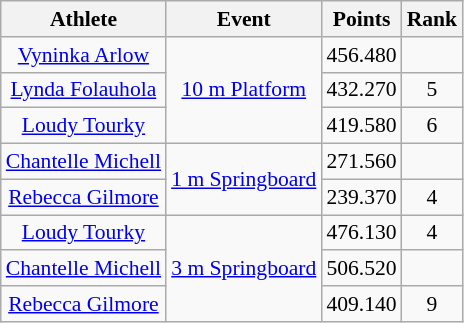<table class="wikitable" style="font-size:90%">
<tr>
<th>Athlete</th>
<th>Event</th>
<th>Points</th>
<th>Rank</th>
</tr>
<tr align=center>
<td><a href='#'>Vyninka Arlow</a></td>
<td rowspan=3><a href='#'>10 m Platform</a></td>
<td>456.480</td>
<td></td>
</tr>
<tr align=center>
<td><a href='#'>Lynda Folauhola</a></td>
<td>432.270</td>
<td>5</td>
</tr>
<tr align=center>
<td><a href='#'>Loudy Tourky</a></td>
<td>419.580</td>
<td>6</td>
</tr>
<tr align=center>
<td><a href='#'>Chantelle Michell</a></td>
<td rowspan=2><a href='#'>1 m Springboard</a></td>
<td>271.560</td>
<td></td>
</tr>
<tr align=center>
<td><a href='#'>Rebecca Gilmore</a></td>
<td>239.370</td>
<td>4</td>
</tr>
<tr align=center>
<td><a href='#'>Loudy Tourky</a></td>
<td rowspan=3><a href='#'>3 m Springboard</a></td>
<td>476.130</td>
<td>4</td>
</tr>
<tr align=center>
<td><a href='#'>Chantelle Michell</a></td>
<td>506.520</td>
<td></td>
</tr>
<tr align=center>
<td><a href='#'>Rebecca Gilmore</a></td>
<td>409.140</td>
<td>9</td>
</tr>
</table>
